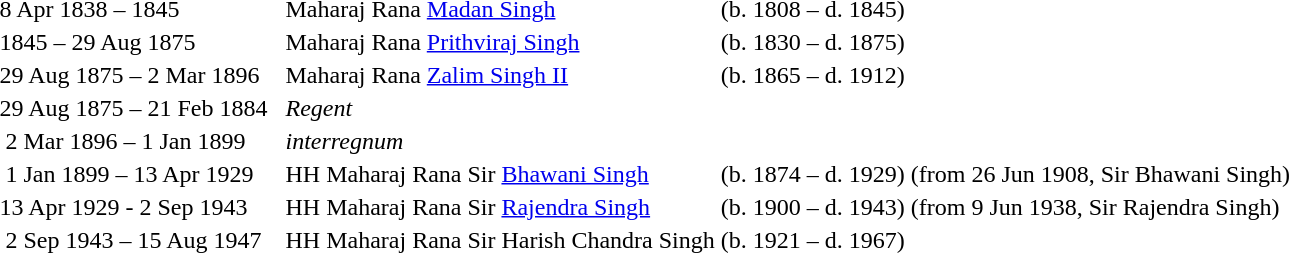<table>
<tr>
<td>8 Apr 1838 – 1845</td>
<td>Maharaj Rana <a href='#'>Madan Singh</a></td>
<td>(b. 1808 – d. 1845)</td>
</tr>
<tr>
<td>1845 – 29 Aug 1875</td>
<td>Maharaj Rana <a href='#'>Prithviraj Singh</a></td>
<td>(b. 1830 – d. 1875)</td>
</tr>
<tr>
<td>29 Aug 1875 – 2 Mar 1896</td>
<td>Maharaj Rana <a href='#'>Zalim Singh II</a></td>
<td>(b. 1865 – d. 1912)</td>
</tr>
<tr>
<td>29 Aug 1875 – 21 Feb 1884  </td>
<td><em>Regent</em></td>
</tr>
<tr>
<td> 2 Mar 1896 – 1 Jan 1899</td>
<td><em>interregnum</em></td>
</tr>
<tr>
<td> 1 Jan 1899 – 13 Apr 1929</td>
<td>HH Maharaj Rana Sir <a href='#'>Bhawani Singh</a></td>
<td>(b. 1874 – d. 1929) (from 26 Jun 1908, Sir Bhawani Singh)</td>
</tr>
<tr>
<td>13 Apr 1929 -  2 Sep 1943</td>
<td>HH Maharaj Rana Sir <a href='#'>Rajendra Singh</a></td>
<td>(b. 1900 – d. 1943) (from 9 Jun 1938, Sir Rajendra Singh)</td>
</tr>
<tr>
<td> 2 Sep 1943 – 15 Aug 1947</td>
<td>HH Maharaj Rana Sir Harish Chandra Singh</td>
<td>(b. 1921 – d. 1967)</td>
</tr>
</table>
